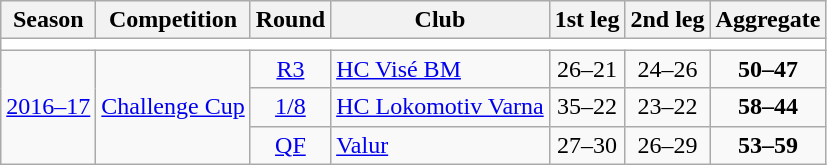<table class="wikitable">
<tr>
<th>Season</th>
<th>Competition</th>
<th>Round</th>
<th>Club</th>
<th>1st leg</th>
<th>2nd leg</th>
<th>Aggregate</th>
</tr>
<tr>
<td colspan="7" bgcolor=white></td>
</tr>
<tr>
<td rowspan="3"><a href='#'>2016–17</a></td>
<td rowspan="3"><a href='#'>Challenge Cup</a></td>
<td style="text-align:center;"><a href='#'>R3</a></td>
<td> <a href='#'>HC Visé BM</a></td>
<td style="text-align:center;">26–21</td>
<td style="text-align:center;">24–26</td>
<td style="text-align:center;"><strong>50–47</strong></td>
</tr>
<tr>
<td style="text-align:center;"><a href='#'>1/8</a></td>
<td> <a href='#'>HC Lokomotiv Varna</a></td>
<td style="text-align:center;">35–22</td>
<td style="text-align:center;">23–22</td>
<td style="text-align:center;"><strong>58–44</strong></td>
</tr>
<tr>
<td style="text-align:center;"><a href='#'>QF</a></td>
<td> <a href='#'>Valur</a></td>
<td style="text-align:center;">27–30</td>
<td style="text-align:center;">26–29</td>
<td style="text-align:center;"><strong>53–59</strong></td>
</tr>
</table>
